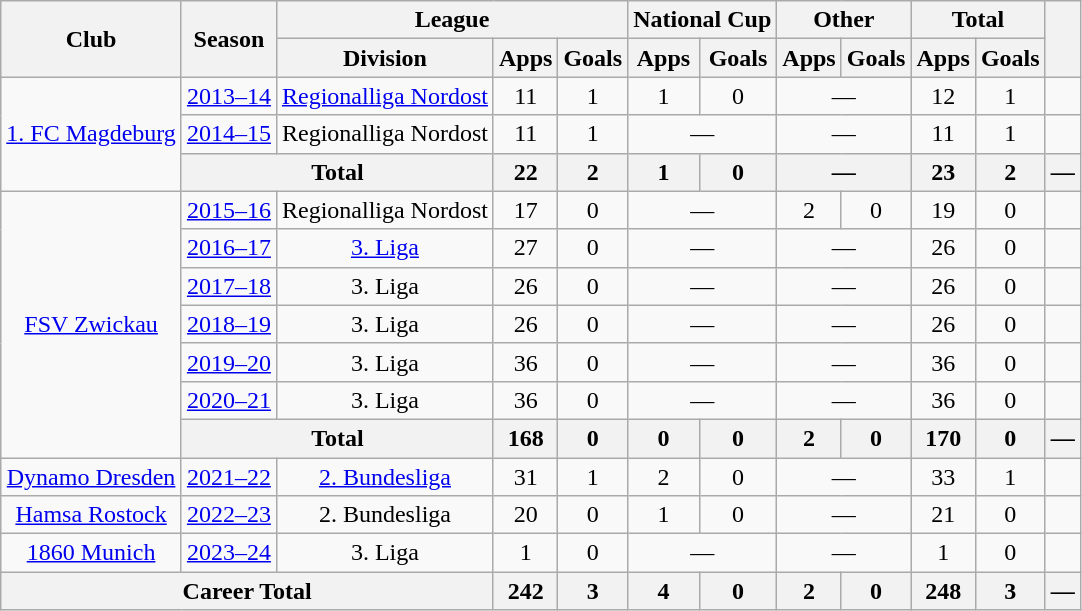<table class="wikitable" Style="text-align: center">
<tr>
<th rowspan="2">Club</th>
<th rowspan="2">Season</th>
<th colspan="3">League</th>
<th colspan="2">National Cup</th>
<th colspan="2">Other</th>
<th colspan="2">Total</th>
<th rowspan="2"></th>
</tr>
<tr>
<th>Division</th>
<th>Apps</th>
<th>Goals</th>
<th>Apps</th>
<th>Goals</th>
<th>Apps</th>
<th>Goals</th>
<th>Apps</th>
<th>Goals</th>
</tr>
<tr>
<td rowspan="3"><a href='#'>1. FC Magdeburg</a></td>
<td><a href='#'>2013–14</a></td>
<td><a href='#'>Regionalliga Nordost</a></td>
<td>11</td>
<td>1</td>
<td>1</td>
<td>0</td>
<td colspan="2">—</td>
<td>12</td>
<td>1</td>
<td></td>
</tr>
<tr>
<td><a href='#'>2014–15</a></td>
<td>Regionalliga Nordost</td>
<td>11</td>
<td>1</td>
<td colspan="2">—</td>
<td colspan="2">—</td>
<td>11</td>
<td>1</td>
<td></td>
</tr>
<tr>
<th colspan="2">Total</th>
<th>22</th>
<th>2</th>
<th>1</th>
<th>0</th>
<th colspan="2">—</th>
<th>23</th>
<th>2</th>
<th>—</th>
</tr>
<tr>
<td rowspan="7"><a href='#'>FSV Zwickau</a></td>
<td><a href='#'>2015–16</a></td>
<td>Regionalliga Nordost</td>
<td>17</td>
<td>0</td>
<td colspan="2">—</td>
<td>2</td>
<td>0</td>
<td>19</td>
<td>0</td>
<td></td>
</tr>
<tr>
<td><a href='#'>2016–17</a></td>
<td><a href='#'>3. Liga</a></td>
<td>27</td>
<td>0</td>
<td colspan="2">—</td>
<td colspan="2">—</td>
<td>26</td>
<td>0</td>
<td></td>
</tr>
<tr>
<td><a href='#'>2017–18</a></td>
<td>3. Liga</td>
<td>26</td>
<td>0</td>
<td colspan="2">—</td>
<td colspan="2">—</td>
<td>26</td>
<td>0</td>
<td></td>
</tr>
<tr>
<td><a href='#'>2018–19</a></td>
<td>3. Liga</td>
<td>26</td>
<td>0</td>
<td colspan="2">—</td>
<td colspan="2">—</td>
<td>26</td>
<td>0</td>
<td></td>
</tr>
<tr>
<td><a href='#'>2019–20</a></td>
<td>3. Liga</td>
<td>36</td>
<td>0</td>
<td colspan="2">—</td>
<td colspan="2">—</td>
<td>36</td>
<td>0</td>
<td></td>
</tr>
<tr>
<td><a href='#'>2020–21</a></td>
<td>3. Liga</td>
<td>36</td>
<td>0</td>
<td colspan="2">—</td>
<td colspan="2">—</td>
<td>36</td>
<td>0</td>
<td></td>
</tr>
<tr>
<th colspan="2">Total</th>
<th>168</th>
<th>0</th>
<th>0</th>
<th>0</th>
<th>2</th>
<th>0</th>
<th>170</th>
<th>0</th>
<th>—</th>
</tr>
<tr>
<td><a href='#'>Dynamo Dresden</a></td>
<td><a href='#'>2021–22</a></td>
<td><a href='#'>2. Bundesliga</a></td>
<td>31</td>
<td>1</td>
<td>2</td>
<td>0</td>
<td colspan="2">—</td>
<td>33</td>
<td>1</td>
<td></td>
</tr>
<tr>
<td><a href='#'>Hamsa Rostock</a></td>
<td><a href='#'>2022–23</a></td>
<td>2. Bundesliga</td>
<td>20</td>
<td>0</td>
<td>1</td>
<td>0</td>
<td colspan="2">—</td>
<td>21</td>
<td>0</td>
<td></td>
</tr>
<tr>
<td><a href='#'>1860 Munich</a></td>
<td><a href='#'>2023–24</a></td>
<td>3. Liga</td>
<td>1</td>
<td>0</td>
<td colspan="2">—</td>
<td colspan="2">—</td>
<td>1</td>
<td>0</td>
<td></td>
</tr>
<tr>
<th colspan="3">Career Total</th>
<th>242</th>
<th>3</th>
<th>4</th>
<th>0</th>
<th>2</th>
<th>0</th>
<th>248</th>
<th>3</th>
<th>—</th>
</tr>
</table>
